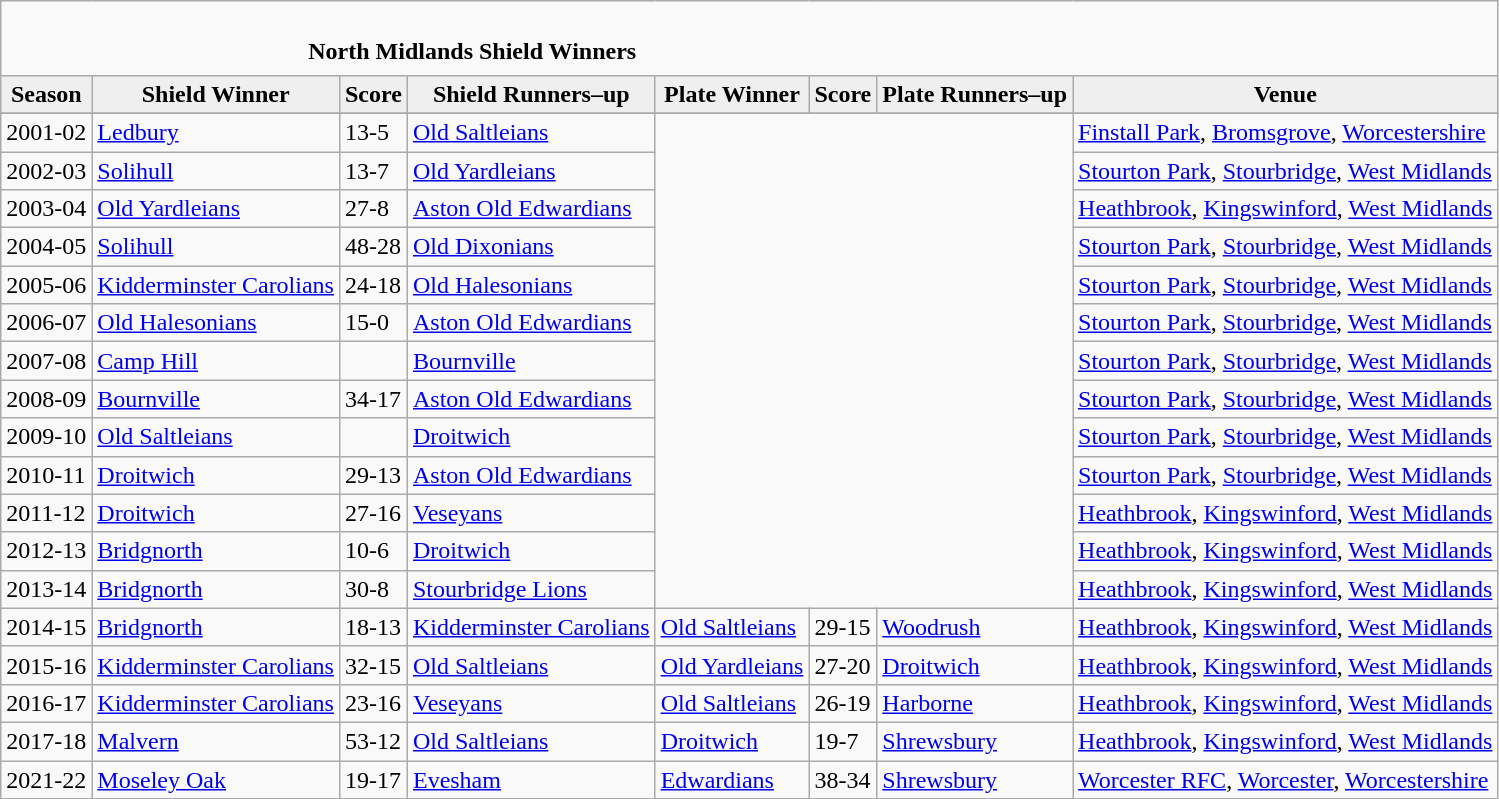<table class="wikitable" style="text-align: left;">
<tr>
<td colspan="11" cellpadding="0" cellspacing="0"><br><table border="0" style="width:100%;" cellpadding="0" cellspacing="0">
<tr>
<td style="width:20%; border:0;"></td>
<td style="border:0;"><strong>North Midlands Shield Winners</strong></td>
<td style="width:20%; border:0;"></td>
</tr>
</table>
</td>
</tr>
<tr>
<th style="background:#efefef;">Season</th>
<th style="background:#efefef">Shield Winner</th>
<th style="background:#efefef">Score</th>
<th style="background:#efefef;">Shield Runners–up</th>
<th style="background:#efefef">Plate Winner</th>
<th style="background:#efefef">Score</th>
<th style="background:#efefef;">Plate Runners–up</th>
<th style="background:#efefef;">Venue</th>
</tr>
<tr align=left>
</tr>
<tr>
<td>2001-02</td>
<td><a href='#'>Ledbury</a></td>
<td>13-5</td>
<td><a href='#'>Old Saltleians</a></td>
<td colspan="3" rowspan="13"></td>
<td><a href='#'>Finstall Park</a>, <a href='#'>Bromsgrove</a>, <a href='#'>Worcestershire</a></td>
</tr>
<tr>
<td>2002-03</td>
<td><a href='#'>Solihull</a></td>
<td>13-7</td>
<td><a href='#'>Old Yardleians</a></td>
<td><a href='#'>Stourton Park</a>, <a href='#'>Stourbridge</a>, <a href='#'>West Midlands</a></td>
</tr>
<tr>
<td>2003-04</td>
<td><a href='#'>Old Yardleians</a></td>
<td>27-8</td>
<td><a href='#'>Aston Old Edwardians</a></td>
<td><a href='#'>Heathbrook</a>, <a href='#'>Kingswinford</a>, <a href='#'>West Midlands</a></td>
</tr>
<tr>
<td>2004-05</td>
<td><a href='#'>Solihull</a></td>
<td>48-28</td>
<td><a href='#'>Old Dixonians</a></td>
<td><a href='#'>Stourton Park</a>, <a href='#'>Stourbridge</a>, <a href='#'>West Midlands</a></td>
</tr>
<tr>
<td>2005-06</td>
<td><a href='#'>Kidderminster Carolians</a></td>
<td>24-18</td>
<td><a href='#'>Old Halesonians</a></td>
<td><a href='#'>Stourton Park</a>, <a href='#'>Stourbridge</a>, <a href='#'>West Midlands</a></td>
</tr>
<tr>
<td>2006-07</td>
<td><a href='#'>Old Halesonians</a></td>
<td>15-0</td>
<td><a href='#'>Aston Old Edwardians</a></td>
<td><a href='#'>Stourton Park</a>, <a href='#'>Stourbridge</a>, <a href='#'>West Midlands</a></td>
</tr>
<tr>
<td>2007-08</td>
<td><a href='#'>Camp Hill</a></td>
<td></td>
<td><a href='#'>Bournville</a></td>
<td><a href='#'>Stourton Park</a>, <a href='#'>Stourbridge</a>, <a href='#'>West Midlands</a></td>
</tr>
<tr>
<td>2008-09</td>
<td><a href='#'>Bournville</a></td>
<td>34-17</td>
<td><a href='#'>Aston Old Edwardians</a></td>
<td><a href='#'>Stourton Park</a>, <a href='#'>Stourbridge</a>, <a href='#'>West Midlands</a></td>
</tr>
<tr>
<td>2009-10</td>
<td><a href='#'>Old Saltleians</a></td>
<td></td>
<td><a href='#'>Droitwich</a></td>
<td><a href='#'>Stourton Park</a>, <a href='#'>Stourbridge</a>, <a href='#'>West Midlands</a></td>
</tr>
<tr>
<td>2010-11</td>
<td><a href='#'>Droitwich</a></td>
<td>29-13</td>
<td><a href='#'>Aston Old Edwardians</a></td>
<td><a href='#'>Stourton Park</a>, <a href='#'>Stourbridge</a>, <a href='#'>West Midlands</a></td>
</tr>
<tr>
<td>2011-12</td>
<td><a href='#'>Droitwich</a></td>
<td>27-16</td>
<td><a href='#'>Veseyans</a></td>
<td><a href='#'>Heathbrook</a>, <a href='#'>Kingswinford</a>, <a href='#'>West Midlands</a></td>
</tr>
<tr>
<td>2012-13</td>
<td><a href='#'>Bridgnorth</a></td>
<td>10-6</td>
<td><a href='#'>Droitwich</a></td>
<td><a href='#'>Heathbrook</a>, <a href='#'>Kingswinford</a>, <a href='#'>West Midlands</a></td>
</tr>
<tr>
<td>2013-14</td>
<td><a href='#'>Bridgnorth</a></td>
<td>30-8</td>
<td><a href='#'>Stourbridge Lions</a></td>
<td><a href='#'>Heathbrook</a>, <a href='#'>Kingswinford</a>, <a href='#'>West Midlands</a></td>
</tr>
<tr>
<td>2014-15</td>
<td><a href='#'>Bridgnorth</a></td>
<td>18-13</td>
<td><a href='#'>Kidderminster Carolians</a></td>
<td><a href='#'>Old Saltleians</a></td>
<td>29-15</td>
<td><a href='#'>Woodrush</a></td>
<td><a href='#'>Heathbrook</a>, <a href='#'>Kingswinford</a>, <a href='#'>West Midlands</a></td>
</tr>
<tr>
<td>2015-16</td>
<td><a href='#'>Kidderminster Carolians</a></td>
<td>32-15</td>
<td><a href='#'>Old Saltleians</a></td>
<td><a href='#'>Old Yardleians</a></td>
<td>27-20</td>
<td><a href='#'>Droitwich</a></td>
<td><a href='#'>Heathbrook</a>, <a href='#'>Kingswinford</a>, <a href='#'>West Midlands</a></td>
</tr>
<tr>
<td>2016-17</td>
<td><a href='#'>Kidderminster Carolians</a></td>
<td>23-16</td>
<td><a href='#'>Veseyans</a></td>
<td><a href='#'>Old Saltleians</a></td>
<td>26-19</td>
<td><a href='#'>Harborne</a></td>
<td><a href='#'>Heathbrook</a>, <a href='#'>Kingswinford</a>, <a href='#'>West Midlands</a></td>
</tr>
<tr>
<td>2017-18</td>
<td><a href='#'>Malvern</a></td>
<td>53-12</td>
<td><a href='#'>Old Saltleians</a></td>
<td><a href='#'>Droitwich</a></td>
<td>19-7</td>
<td><a href='#'>Shrewsbury</a></td>
<td><a href='#'>Heathbrook</a>, <a href='#'>Kingswinford</a>, <a href='#'>West Midlands</a></td>
</tr>
<tr>
<td>2021-22</td>
<td><a href='#'>Moseley Oak</a></td>
<td>19-17</td>
<td><a href='#'>Evesham</a></td>
<td><a href='#'>Edwardians</a></td>
<td>38-34</td>
<td><a href='#'>Shrewsbury</a></td>
<td><a href='#'>Worcester RFC</a>, <a href='#'>Worcester</a>, <a href='#'>Worcestershire</a></td>
</tr>
<tr>
</tr>
</table>
